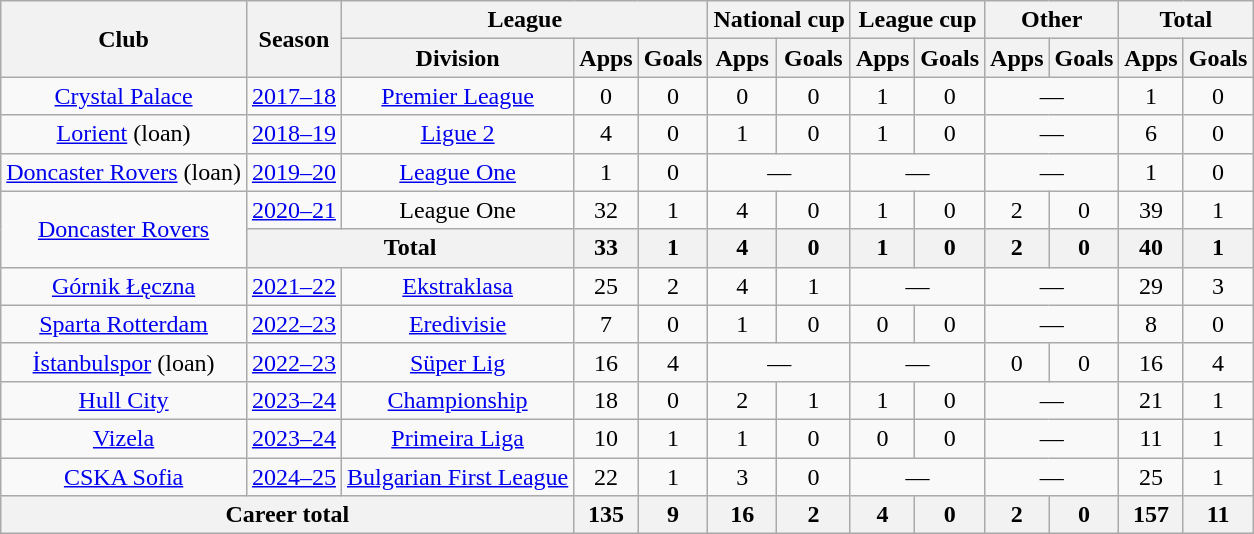<table class="wikitable" style="text-align: center">
<tr>
<th rowspan="2">Club</th>
<th rowspan="2">Season</th>
<th colspan="3">League</th>
<th colspan="2">National cup</th>
<th colspan="2">League cup</th>
<th colspan="2">Other</th>
<th colspan="2">Total</th>
</tr>
<tr>
<th>Division</th>
<th>Apps</th>
<th>Goals</th>
<th>Apps</th>
<th>Goals</th>
<th>Apps</th>
<th>Goals</th>
<th>Apps</th>
<th>Goals</th>
<th>Apps</th>
<th>Goals</th>
</tr>
<tr>
<td><a href='#'>Crystal Palace</a></td>
<td><a href='#'>2017–18</a></td>
<td><a href='#'>Premier League</a></td>
<td>0</td>
<td>0</td>
<td>0</td>
<td>0</td>
<td>1</td>
<td>0</td>
<td colspan="2">—</td>
<td>1</td>
<td>0</td>
</tr>
<tr>
<td><a href='#'>Lorient</a> (loan)</td>
<td><a href='#'>2018–19</a></td>
<td><a href='#'>Ligue 2</a></td>
<td>4</td>
<td>0</td>
<td>1</td>
<td>0</td>
<td>1</td>
<td>0</td>
<td colspan="2">—</td>
<td>6</td>
<td>0</td>
</tr>
<tr>
<td><a href='#'>Doncaster Rovers</a> (loan)</td>
<td><a href='#'>2019–20</a></td>
<td><a href='#'>League One</a></td>
<td>1</td>
<td>0</td>
<td colspan=2>—</td>
<td colspan=2>—</td>
<td colspan="2">—</td>
<td>1</td>
<td>0</td>
</tr>
<tr>
<td rowspan=2><a href='#'>Doncaster Rovers</a></td>
<td><a href='#'>2020–21</a></td>
<td>League One</td>
<td>32</td>
<td>1</td>
<td>4</td>
<td>0</td>
<td>1</td>
<td>0</td>
<td>2</td>
<td>0</td>
<td>39</td>
<td>1</td>
</tr>
<tr>
<th colspan=2>Total</th>
<th>33</th>
<th>1</th>
<th>4</th>
<th>0</th>
<th>1</th>
<th>0</th>
<th>2</th>
<th>0</th>
<th>40</th>
<th>1</th>
</tr>
<tr>
<td><a href='#'>Górnik Łęczna</a></td>
<td><a href='#'>2021–22</a></td>
<td><a href='#'>Ekstraklasa</a></td>
<td>25</td>
<td>2</td>
<td>4</td>
<td>1</td>
<td colspan=2>—</td>
<td colspan=2>—</td>
<td>29</td>
<td>3</td>
</tr>
<tr>
<td><a href='#'>Sparta Rotterdam</a></td>
<td><a href='#'>2022–23</a></td>
<td><a href='#'>Eredivisie</a></td>
<td>7</td>
<td>0</td>
<td>1</td>
<td>0</td>
<td>0</td>
<td>0</td>
<td colspan=2>—</td>
<td>8</td>
<td>0</td>
</tr>
<tr>
<td><a href='#'>İstanbulspor</a> (loan)</td>
<td><a href='#'>2022–23</a></td>
<td><a href='#'>Süper Lig</a></td>
<td>16</td>
<td>4</td>
<td colspan="2">—</td>
<td colspan="2">—</td>
<td>0</td>
<td>0</td>
<td>16</td>
<td>4</td>
</tr>
<tr>
<td><a href='#'>Hull City</a></td>
<td><a href='#'>2023–24</a></td>
<td><a href='#'>Championship</a></td>
<td>18</td>
<td>0</td>
<td>2</td>
<td>1</td>
<td>1</td>
<td>0</td>
<td colspan=2>—</td>
<td>21</td>
<td>1</td>
</tr>
<tr>
<td><a href='#'>Vizela</a></td>
<td><a href='#'>2023–24</a></td>
<td><a href='#'>Primeira Liga</a></td>
<td>10</td>
<td>1</td>
<td>1</td>
<td>0</td>
<td>0</td>
<td>0</td>
<td colspan=2>—</td>
<td>11</td>
<td>1</td>
</tr>
<tr>
<td><a href='#'>CSKA Sofia</a></td>
<td><a href='#'>2024–25</a></td>
<td><a href='#'>Bulgarian First League</a></td>
<td>22</td>
<td>1</td>
<td>3</td>
<td>0</td>
<td colspan="2">—</td>
<td colspan="2">—</td>
<td>25</td>
<td>1</td>
</tr>
<tr>
<th colspan=3>Career total</th>
<th>135</th>
<th>9</th>
<th>16</th>
<th>2</th>
<th>4</th>
<th>0</th>
<th>2</th>
<th>0</th>
<th>157</th>
<th>11</th>
</tr>
</table>
